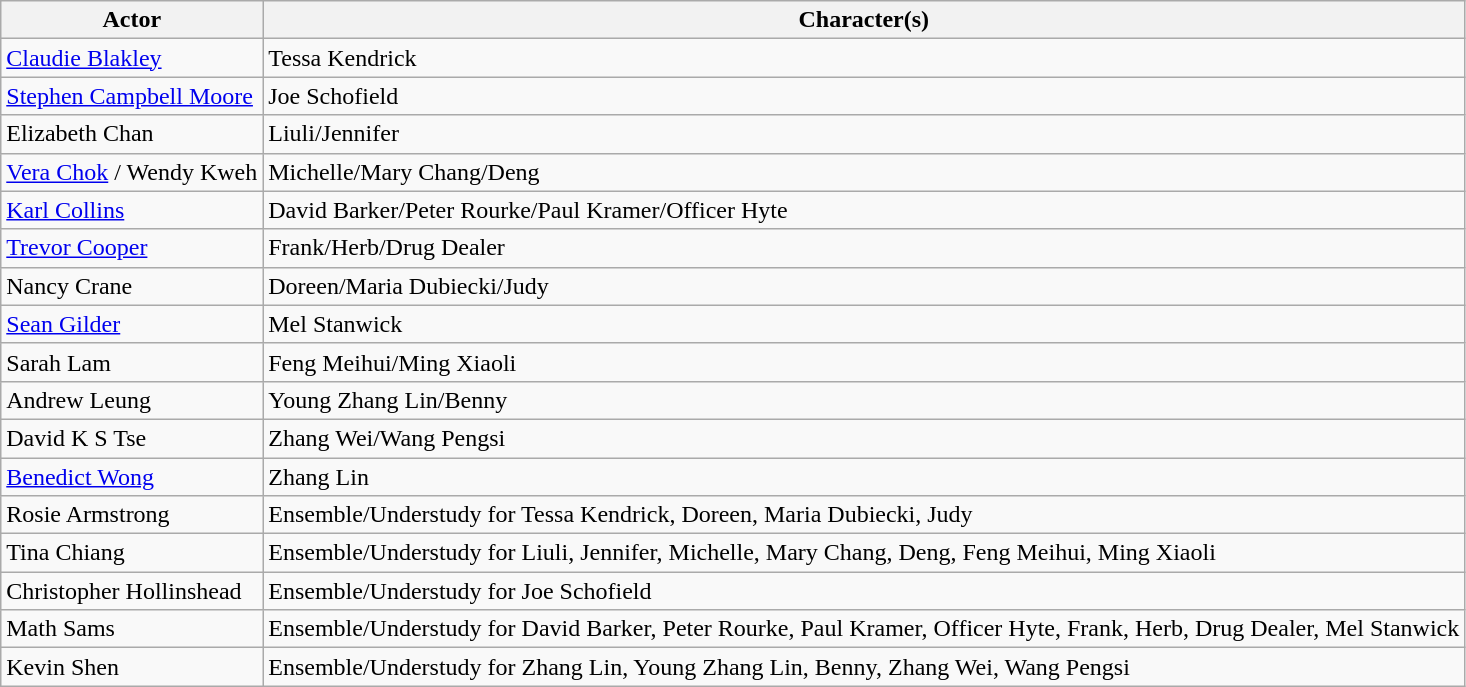<table class="wikitable sortable">
<tr>
<th>Actor</th>
<th>Character(s)</th>
</tr>
<tr>
<td><a href='#'>Claudie Blakley</a></td>
<td>Tessa Kendrick</td>
</tr>
<tr>
<td><a href='#'>Stephen Campbell Moore</a></td>
<td>Joe Schofield</td>
</tr>
<tr>
<td>Elizabeth Chan</td>
<td>Liuli/Jennifer</td>
</tr>
<tr>
<td><a href='#'>Vera Chok</a> / Wendy Kweh</td>
<td>Michelle/Mary Chang/Deng</td>
</tr>
<tr>
<td><a href='#'>Karl Collins</a></td>
<td>David Barker/Peter Rourke/Paul Kramer/Officer Hyte</td>
</tr>
<tr>
<td><a href='#'>Trevor Cooper</a></td>
<td>Frank/Herb/Drug Dealer</td>
</tr>
<tr>
<td>Nancy Crane</td>
<td>Doreen/Maria Dubiecki/Judy</td>
</tr>
<tr>
<td><a href='#'>Sean Gilder</a></td>
<td>Mel Stanwick</td>
</tr>
<tr>
<td>Sarah Lam</td>
<td>Feng Meihui/Ming Xiaoli</td>
</tr>
<tr>
<td>Andrew Leung</td>
<td>Young Zhang Lin/Benny</td>
</tr>
<tr>
<td>David K S Tse</td>
<td>Zhang Wei/Wang Pengsi</td>
</tr>
<tr>
<td><a href='#'>Benedict Wong</a></td>
<td>Zhang Lin</td>
</tr>
<tr>
<td>Rosie Armstrong</td>
<td>Ensemble/Understudy for Tessa Kendrick, Doreen, Maria Dubiecki, Judy</td>
</tr>
<tr>
<td>Tina Chiang</td>
<td>Ensemble/Understudy for Liuli, Jennifer, Michelle, Mary Chang, Deng, Feng Meihui, Ming Xiaoli</td>
</tr>
<tr>
<td>Christopher Hollinshead</td>
<td>Ensemble/Understudy for Joe Schofield</td>
</tr>
<tr>
<td>Math Sams</td>
<td>Ensemble/Understudy for David Barker, Peter Rourke, Paul Kramer, Officer Hyte, Frank, Herb, Drug Dealer, Mel Stanwick</td>
</tr>
<tr>
<td>Kevin Shen</td>
<td>Ensemble/Understudy for Zhang Lin, Young Zhang Lin, Benny, Zhang Wei, Wang Pengsi</td>
</tr>
</table>
